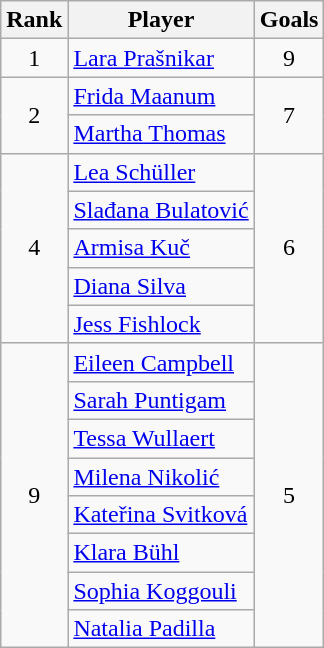<table class="wikitable" style="text-align:center">
<tr>
<th>Rank</th>
<th>Player</th>
<th>Goals</th>
</tr>
<tr>
<td>1</td>
<td align="left"> <a href='#'>Lara Prašnikar</a></td>
<td>9</td>
</tr>
<tr>
<td rowspan="2">2</td>
<td align="left"> <a href='#'>Frida Maanum</a></td>
<td rowspan="2">7</td>
</tr>
<tr>
<td align="left"> <a href='#'>Martha Thomas</a></td>
</tr>
<tr>
<td rowspan="5">4</td>
<td align="left"> <a href='#'>Lea Schüller</a></td>
<td rowspan="5">6</td>
</tr>
<tr>
<td align="left"> <a href='#'>Slađana Bulatović</a></td>
</tr>
<tr>
<td align="left"> <a href='#'>Armisa Kuč</a></td>
</tr>
<tr>
<td align="left"> <a href='#'>Diana Silva</a></td>
</tr>
<tr>
<td align="left"> <a href='#'>Jess Fishlock</a></td>
</tr>
<tr>
<td rowspan="8">9</td>
<td align="left"> <a href='#'>Eileen Campbell</a></td>
<td rowspan="8">5</td>
</tr>
<tr>
<td align="left"> <a href='#'>Sarah Puntigam</a></td>
</tr>
<tr>
<td align="left"> <a href='#'>Tessa Wullaert</a></td>
</tr>
<tr>
<td align="left"> <a href='#'>Milena Nikolić</a></td>
</tr>
<tr>
<td align="left"> <a href='#'>Kateřina Svitková</a></td>
</tr>
<tr>
<td align="left"> <a href='#'>Klara Bühl</a></td>
</tr>
<tr>
<td align="left"> <a href='#'>Sophia Koggouli</a></td>
</tr>
<tr>
<td align="left"> <a href='#'>Natalia Padilla</a></td>
</tr>
</table>
